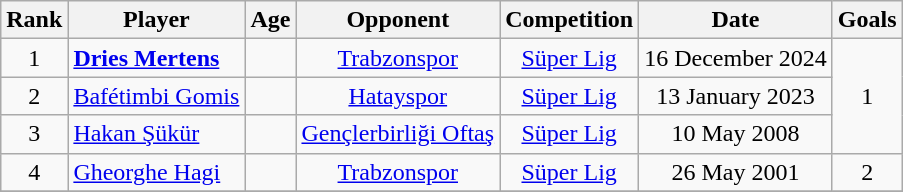<table class="wikitable" style="text-align:center;margin-left:1em;float:left">
<tr>
<th>Rank</th>
<th>Player</th>
<th>Age</th>
<th>Opponent</th>
<th>Competition</th>
<th>Date</th>
<th>Goals</th>
</tr>
<tr>
<td>1</td>
<td style="text-align:left;"> <strong><a href='#'>Dries Mertens</a></strong></td>
<td></td>
<td><a href='#'>Trabzonspor</a></td>
<td><a href='#'>Süper Lig</a></td>
<td>16 December 2024</td>
<td rowspan=3>1</td>
</tr>
<tr>
<td>2</td>
<td style="text-align:left;"> <a href='#'>Bafétimbi Gomis</a></td>
<td></td>
<td><a href='#'>Hatayspor</a></td>
<td><a href='#'>Süper Lig</a></td>
<td>13 January 2023</td>
</tr>
<tr>
<td>3</td>
<td style="text-align:left;"> <a href='#'>Hakan Şükür</a></td>
<td></td>
<td><a href='#'>Gençlerbirliği Oftaş</a></td>
<td><a href='#'>Süper Lig</a></td>
<td>10 May 2008</td>
</tr>
<tr>
<td>4</td>
<td style="text-align:left;"> <a href='#'>Gheorghe Hagi</a></td>
<td></td>
<td><a href='#'>Trabzonspor</a></td>
<td><a href='#'>Süper Lig</a></td>
<td>26 May 2001</td>
<td>2</td>
</tr>
<tr>
</tr>
</table>
